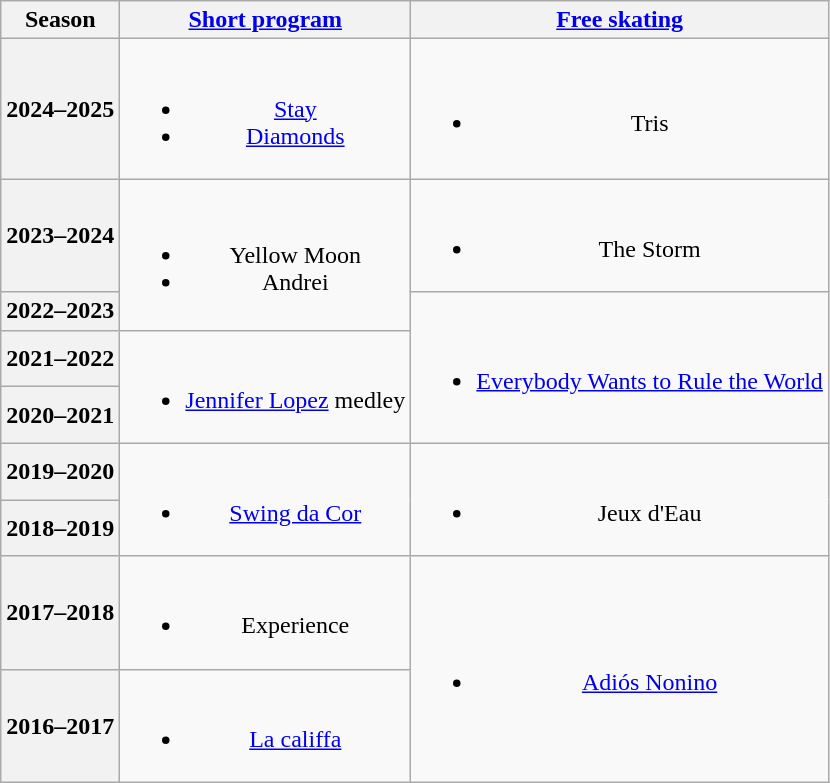<table class=wikitable style=text-align:center>
<tr>
<th>Season</th>
<th><a href='#'>Short program</a></th>
<th><a href='#'>Free skating</a></th>
</tr>
<tr>
<th>2024–2025 <br> </th>
<td><br><ul><li><a href='#'>Stay</a> <br> </li><li><a href='#'>Diamonds</a> <br> </li></ul></td>
<td><br><ul><li>Tris <br> </li></ul></td>
</tr>
<tr>
<th>2023–2024 <br> </th>
<td rowspan=2><br><ul><li>Yellow Moon <br> </li><li>Andrei  <br></li></ul></td>
<td><br><ul><li>The Storm <br></li></ul></td>
</tr>
<tr>
<th>2022–2023 <br> </th>
<td rowspan=3><br><ul><li><a href='#'>Everybody Wants to Rule the World</a> <br></li></ul></td>
</tr>
<tr>
<th>2021–2022 <br></th>
<td rowspan=2><br><ul><li><a href='#'>Jennifer Lopez</a> medley <br></li></ul></td>
</tr>
<tr>
<th>2020–2021 <br> </th>
</tr>
<tr>
<th>2019–2020 <br> </th>
<td rowspan=2><br><ul><li><a href='#'>Swing da Cor</a> <br></li></ul></td>
<td rowspan=2><br><ul><li>Jeux d'Eau <br></li></ul></td>
</tr>
<tr>
<th>2018–2019 <br> </th>
</tr>
<tr>
<th>2017–2018 <br> </th>
<td><br><ul><li>Experience <br></li></ul></td>
<td rowspan=2><br><ul><li><a href='#'>Adiós Nonino</a> <br></li></ul></td>
</tr>
<tr>
<th>2016–2017 <br> </th>
<td><br><ul><li><a href='#'>La califfa</a> <br></li></ul></td>
</tr>
</table>
